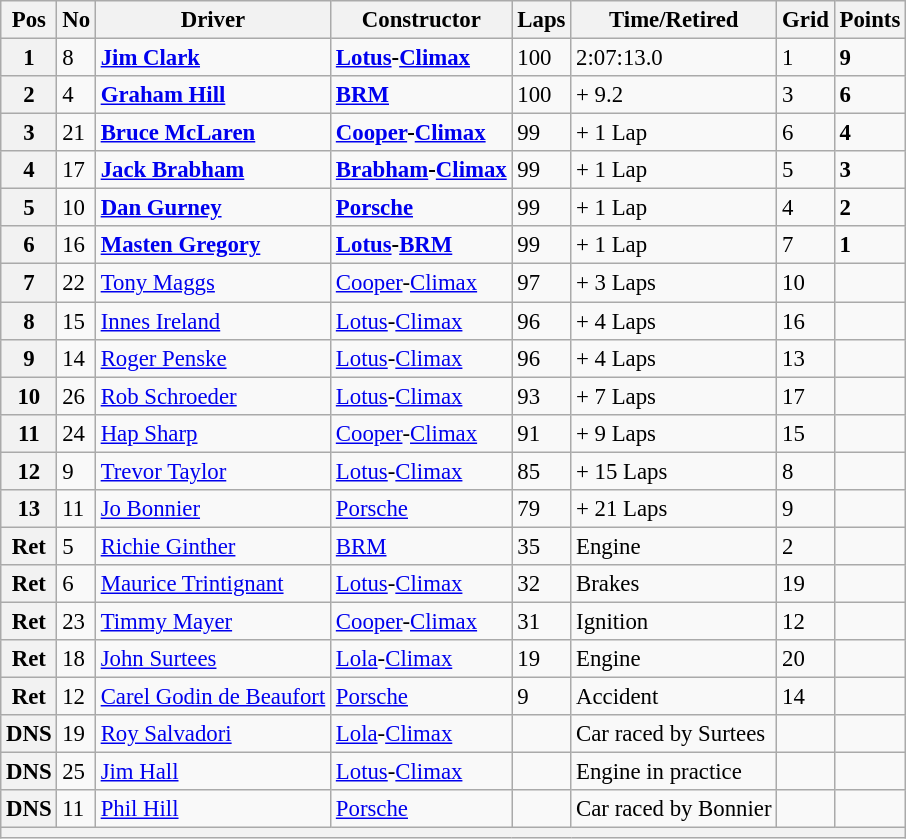<table class="wikitable" style="font-size: 95%;">
<tr>
<th>Pos</th>
<th>No</th>
<th>Driver</th>
<th>Constructor</th>
<th>Laps</th>
<th>Time/Retired</th>
<th>Grid</th>
<th>Points</th>
</tr>
<tr>
<th>1</th>
<td>8</td>
<td> <strong><a href='#'>Jim Clark</a></strong></td>
<td><strong><a href='#'>Lotus</a>-<a href='#'>Climax</a></strong></td>
<td>100</td>
<td>2:07:13.0</td>
<td>1</td>
<td><strong>9</strong></td>
</tr>
<tr>
<th>2</th>
<td>4</td>
<td> <strong><a href='#'>Graham Hill</a></strong></td>
<td><strong><a href='#'>BRM</a></strong></td>
<td>100</td>
<td>+ 9.2</td>
<td>3</td>
<td><strong>6</strong></td>
</tr>
<tr>
<th>3</th>
<td>21</td>
<td> <strong><a href='#'>Bruce McLaren</a></strong></td>
<td><strong><a href='#'>Cooper</a>-<a href='#'>Climax</a></strong></td>
<td>99</td>
<td>+ 1 Lap</td>
<td>6</td>
<td><strong>4</strong></td>
</tr>
<tr>
<th>4</th>
<td>17</td>
<td> <strong><a href='#'>Jack Brabham</a></strong></td>
<td><strong><a href='#'>Brabham</a>-<a href='#'>Climax</a></strong></td>
<td>99</td>
<td>+ 1 Lap</td>
<td>5</td>
<td><strong>3</strong></td>
</tr>
<tr>
<th>5</th>
<td>10</td>
<td> <strong><a href='#'>Dan Gurney</a></strong></td>
<td><strong><a href='#'>Porsche</a></strong></td>
<td>99</td>
<td>+ 1 Lap</td>
<td>4</td>
<td><strong>2</strong></td>
</tr>
<tr>
<th>6</th>
<td>16</td>
<td> <strong><a href='#'>Masten Gregory</a></strong></td>
<td><strong><a href='#'>Lotus</a>-<a href='#'>BRM</a></strong></td>
<td>99</td>
<td>+ 1 Lap</td>
<td>7</td>
<td><strong>1</strong></td>
</tr>
<tr>
<th>7</th>
<td>22</td>
<td> <a href='#'>Tony Maggs</a></td>
<td><a href='#'>Cooper</a>-<a href='#'>Climax</a></td>
<td>97</td>
<td>+ 3 Laps</td>
<td>10</td>
<td> </td>
</tr>
<tr>
<th>8</th>
<td>15</td>
<td> <a href='#'>Innes Ireland</a></td>
<td><a href='#'>Lotus</a>-<a href='#'>Climax</a></td>
<td>96</td>
<td>+ 4 Laps</td>
<td>16</td>
<td> </td>
</tr>
<tr>
<th>9</th>
<td>14</td>
<td> <a href='#'>Roger Penske</a></td>
<td><a href='#'>Lotus</a>-<a href='#'>Climax</a></td>
<td>96</td>
<td>+ 4 Laps</td>
<td>13</td>
<td> </td>
</tr>
<tr>
<th>10</th>
<td>26</td>
<td> <a href='#'>Rob Schroeder</a></td>
<td><a href='#'>Lotus</a>-<a href='#'>Climax</a></td>
<td>93</td>
<td>+ 7 Laps</td>
<td>17</td>
<td> </td>
</tr>
<tr>
<th>11</th>
<td>24</td>
<td> <a href='#'>Hap Sharp</a></td>
<td><a href='#'>Cooper</a>-<a href='#'>Climax</a></td>
<td>91</td>
<td>+ 9 Laps</td>
<td>15</td>
<td> </td>
</tr>
<tr>
<th>12</th>
<td>9</td>
<td> <a href='#'>Trevor Taylor</a></td>
<td><a href='#'>Lotus</a>-<a href='#'>Climax</a></td>
<td>85</td>
<td>+ 15 Laps</td>
<td>8</td>
<td> </td>
</tr>
<tr>
<th>13</th>
<td>11</td>
<td> <a href='#'>Jo Bonnier</a></td>
<td><a href='#'>Porsche</a></td>
<td>79</td>
<td>+ 21 Laps</td>
<td>9</td>
<td> </td>
</tr>
<tr>
<th>Ret</th>
<td>5</td>
<td> <a href='#'>Richie Ginther</a></td>
<td><a href='#'>BRM</a></td>
<td>35</td>
<td>Engine</td>
<td>2</td>
<td> </td>
</tr>
<tr>
<th>Ret</th>
<td>6</td>
<td> <a href='#'>Maurice Trintignant</a></td>
<td><a href='#'>Lotus</a>-<a href='#'>Climax</a></td>
<td>32</td>
<td>Brakes</td>
<td>19</td>
<td> </td>
</tr>
<tr>
<th>Ret</th>
<td>23</td>
<td> <a href='#'>Timmy Mayer</a></td>
<td><a href='#'>Cooper</a>-<a href='#'>Climax</a></td>
<td>31</td>
<td>Ignition</td>
<td>12</td>
<td> </td>
</tr>
<tr>
<th>Ret</th>
<td>18</td>
<td> <a href='#'>John Surtees</a></td>
<td><a href='#'>Lola</a>-<a href='#'>Climax</a></td>
<td>19</td>
<td>Engine</td>
<td>20</td>
<td> </td>
</tr>
<tr>
<th>Ret</th>
<td>12</td>
<td> <a href='#'>Carel Godin de Beaufort</a></td>
<td><a href='#'>Porsche</a></td>
<td>9</td>
<td>Accident</td>
<td>14</td>
<td> </td>
</tr>
<tr>
<th>DNS</th>
<td>19</td>
<td> <a href='#'>Roy Salvadori</a></td>
<td><a href='#'>Lola</a>-<a href='#'>Climax</a></td>
<td></td>
<td>Car raced by Surtees</td>
<td></td>
<td></td>
</tr>
<tr>
<th>DNS</th>
<td>25</td>
<td> <a href='#'>Jim Hall</a></td>
<td><a href='#'>Lotus</a>-<a href='#'>Climax</a></td>
<td></td>
<td>Engine in practice</td>
<td></td>
<td></td>
</tr>
<tr>
<th>DNS</th>
<td>11</td>
<td> <a href='#'>Phil Hill</a></td>
<td><a href='#'>Porsche</a></td>
<td></td>
<td>Car raced by Bonnier</td>
<td></td>
<td></td>
</tr>
<tr>
<th colspan="8"></th>
</tr>
</table>
